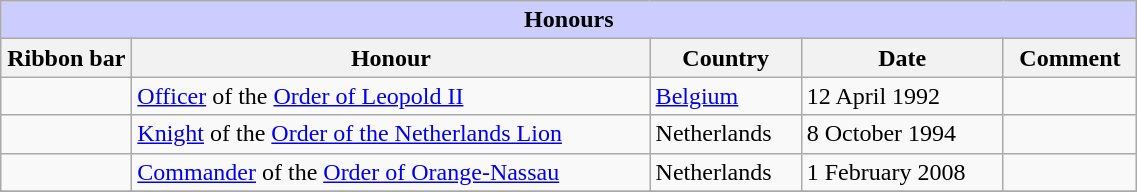<table class="wikitable" style="width:60%;">
<tr style="background:#ccf; text-align:center;">
<td colspan=5><strong>Honours</strong></td>
</tr>
<tr>
<th style="width:80px;">Ribbon bar</th>
<th>Honour</th>
<th>Country</th>
<th>Date</th>
<th>Comment</th>
</tr>
<tr>
<td></td>
<td><a href='#'>Officer</a> of the <a href='#'>Order of Leopold II</a></td>
<td><a href='#'>Belgium</a></td>
<td>12 April 1992</td>
<td></td>
</tr>
<tr>
<td></td>
<td><a href='#'>Knight</a> of the <a href='#'>Order of the Netherlands Lion</a></td>
<td>Netherlands</td>
<td>8 October 1994</td>
<td></td>
</tr>
<tr>
<td></td>
<td><a href='#'>Commander</a> of the <a href='#'>Order of Orange-Nassau</a></td>
<td>Netherlands</td>
<td>1 February 2008</td>
<td></td>
</tr>
<tr>
</tr>
</table>
